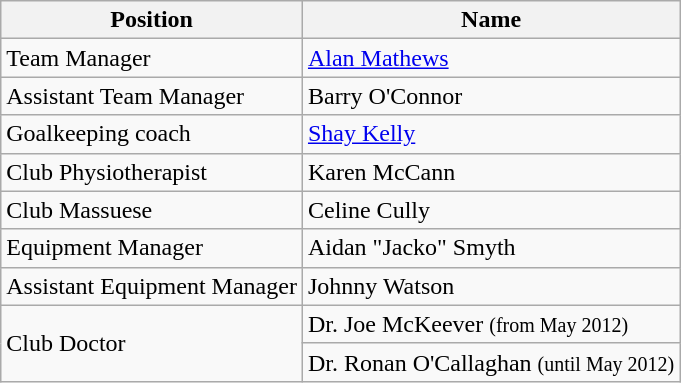<table class="wikitable">
<tr>
<th>Position</th>
<th>Name</th>
</tr>
<tr>
<td>Team Manager</td>
<td><a href='#'>Alan Mathews</a></td>
</tr>
<tr>
<td>Assistant Team Manager</td>
<td>Barry O'Connor</td>
</tr>
<tr>
<td>Goalkeeping coach</td>
<td><a href='#'>Shay Kelly</a></td>
</tr>
<tr>
<td>Club Physiotherapist</td>
<td>Karen McCann</td>
</tr>
<tr>
<td>Club Massuese</td>
<td>Celine Cully</td>
</tr>
<tr>
<td>Equipment Manager</td>
<td>Aidan "Jacko" Smyth</td>
</tr>
<tr>
<td>Assistant Equipment Manager</td>
<td>Johnny Watson</td>
</tr>
<tr>
<td rowspan="2">Club Doctor</td>
<td>Dr. Joe McKeever <small>(from May 2012)</small></td>
</tr>
<tr>
<td>Dr. Ronan O'Callaghan <small>(until May 2012)</small></td>
</tr>
</table>
